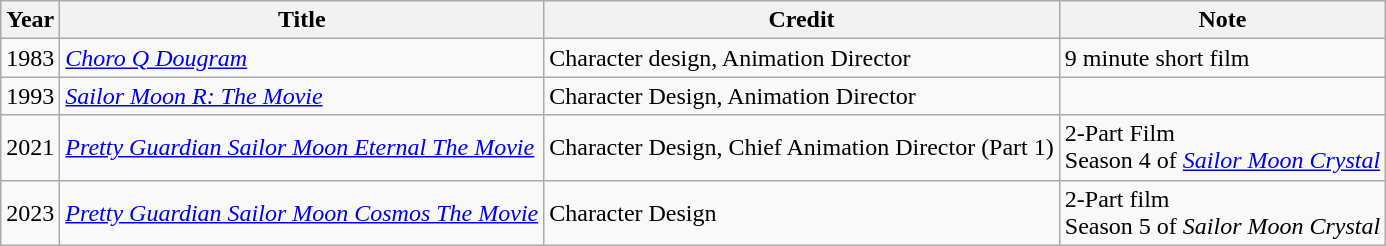<table class="wikitable">
<tr>
<th>Year</th>
<th>Title</th>
<th>Credit</th>
<th>Note</th>
</tr>
<tr>
<td>1983</td>
<td><em><a href='#'>Choro Q Dougram</a></em></td>
<td>Character design, Animation Director</td>
<td>9 minute short film</td>
</tr>
<tr>
<td>1993</td>
<td><em><a href='#'>Sailor Moon R: The Movie</a></em></td>
<td>Character Design, Animation Director</td>
<td></td>
</tr>
<tr>
<td>2021</td>
<td><em><a href='#'>Pretty Guardian Sailor Moon Eternal The Movie</a></em></td>
<td>Character Design, Chief Animation Director (Part 1)</td>
<td>2-Part Film<br>Season 4 of <em><a href='#'>Sailor Moon Crystal</a></em> </td>
</tr>
<tr>
<td>2023</td>
<td><em><a href='#'>Pretty Guardian Sailor Moon Cosmos The Movie</a></em></td>
<td>Character Design</td>
<td>2-Part film<br>Season 5 of <em>Sailor Moon Crystal</em> </td>
</tr>
</table>
